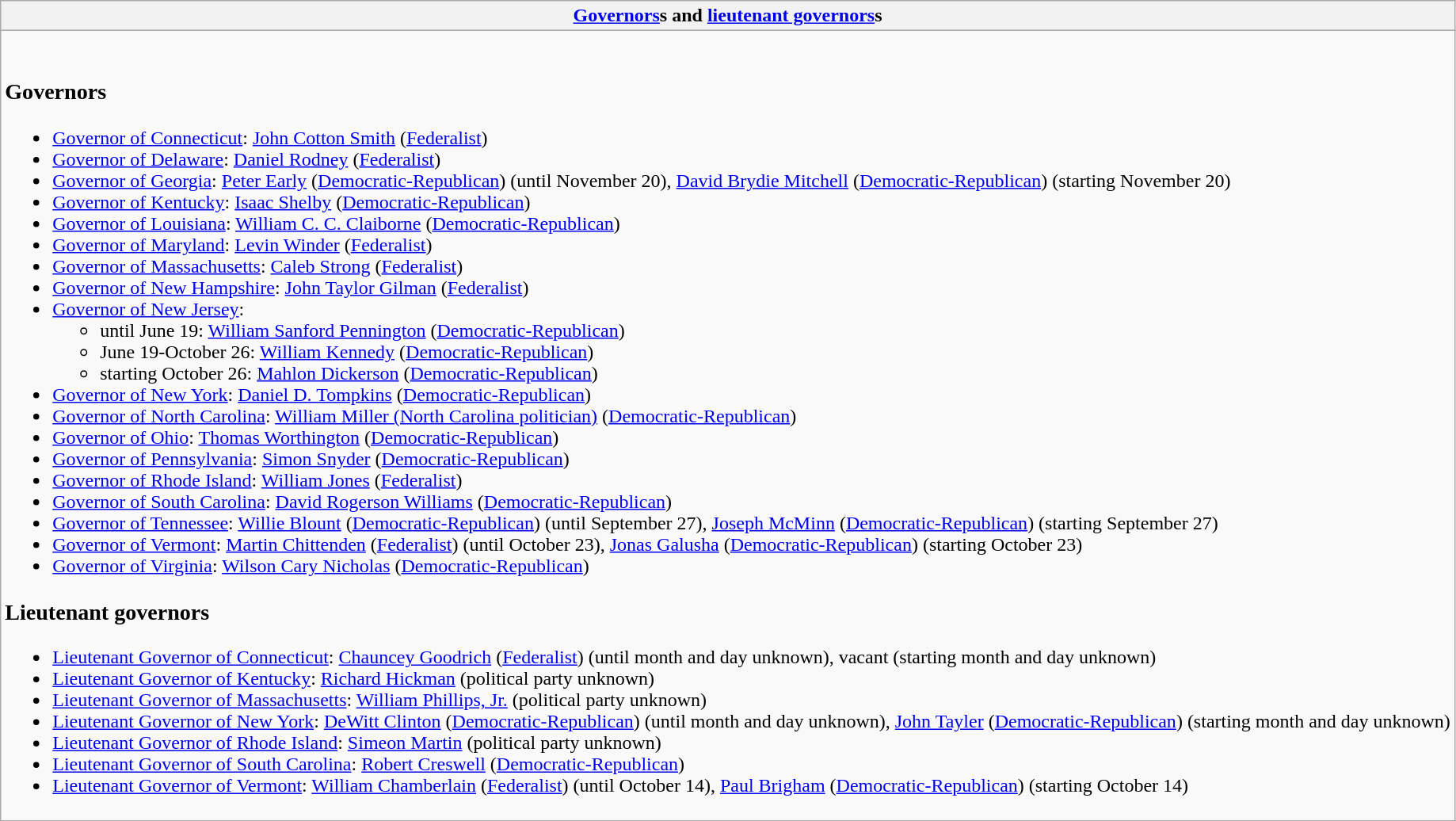<table class="wikitable collapsible collapsed">
<tr>
<th><a href='#'>Governors</a>s and <a href='#'>lieutenant governors</a>s</th>
</tr>
<tr>
<td><br><h3>Governors</h3><ul><li><a href='#'>Governor of Connecticut</a>: <a href='#'>John Cotton Smith</a> (<a href='#'>Federalist</a>)</li><li><a href='#'>Governor of Delaware</a>: <a href='#'>Daniel Rodney</a> (<a href='#'>Federalist</a>)</li><li><a href='#'>Governor of Georgia</a>: <a href='#'>Peter Early</a> (<a href='#'>Democratic-Republican</a>) (until November 20), <a href='#'>David Brydie Mitchell</a> (<a href='#'>Democratic-Republican</a>) (starting November 20)</li><li><a href='#'>Governor of Kentucky</a>: <a href='#'>Isaac Shelby</a> (<a href='#'>Democratic-Republican</a>)</li><li><a href='#'>Governor of Louisiana</a>: <a href='#'>William C. C. Claiborne</a> (<a href='#'>Democratic-Republican</a>)</li><li><a href='#'>Governor of Maryland</a>: <a href='#'>Levin Winder</a> (<a href='#'>Federalist</a>)</li><li><a href='#'>Governor of Massachusetts</a>: <a href='#'>Caleb Strong</a> (<a href='#'>Federalist</a>)</li><li><a href='#'>Governor of New Hampshire</a>: <a href='#'>John Taylor Gilman</a> (<a href='#'>Federalist</a>)</li><li><a href='#'>Governor of New Jersey</a>:<ul><li>until June 19: <a href='#'>William Sanford Pennington</a> (<a href='#'>Democratic-Republican</a>)</li><li>June 19-October 26: <a href='#'>William Kennedy</a> (<a href='#'>Democratic-Republican</a>)</li><li>starting October 26: <a href='#'>Mahlon Dickerson</a> (<a href='#'>Democratic-Republican</a>)</li></ul></li><li><a href='#'>Governor of New York</a>: <a href='#'>Daniel D. Tompkins</a> (<a href='#'>Democratic-Republican</a>)</li><li><a href='#'>Governor of North Carolina</a>: <a href='#'>William Miller (North Carolina politician)</a> (<a href='#'>Democratic-Republican</a>)</li><li><a href='#'>Governor of Ohio</a>: <a href='#'>Thomas Worthington</a> (<a href='#'>Democratic-Republican</a>)</li><li><a href='#'>Governor of Pennsylvania</a>: <a href='#'>Simon Snyder</a> (<a href='#'>Democratic-Republican</a>)</li><li><a href='#'>Governor of Rhode Island</a>: <a href='#'>William Jones</a> (<a href='#'>Federalist</a>)</li><li><a href='#'>Governor of South Carolina</a>: <a href='#'>David Rogerson Williams</a> (<a href='#'>Democratic-Republican</a>)</li><li><a href='#'>Governor of Tennessee</a>: <a href='#'>Willie Blount</a> (<a href='#'>Democratic-Republican</a>) (until September 27), <a href='#'>Joseph McMinn</a> (<a href='#'>Democratic-Republican</a>) (starting September 27)</li><li><a href='#'>Governor of Vermont</a>: <a href='#'>Martin Chittenden</a> (<a href='#'>Federalist</a>) (until October 23), <a href='#'>Jonas Galusha</a> (<a href='#'>Democratic-Republican</a>) (starting October 23)</li><li><a href='#'>Governor of Virginia</a>: <a href='#'>Wilson Cary Nicholas</a> (<a href='#'>Democratic-Republican</a>)</li></ul><h3>Lieutenant governors</h3><ul><li><a href='#'>Lieutenant Governor of Connecticut</a>: <a href='#'>Chauncey Goodrich</a> (<a href='#'>Federalist</a>) (until month and day unknown), vacant (starting month and day unknown)</li><li><a href='#'>Lieutenant Governor of Kentucky</a>: <a href='#'>Richard Hickman</a> (political party unknown)</li><li><a href='#'>Lieutenant Governor of Massachusetts</a>: <a href='#'>William Phillips, Jr.</a> (political party unknown)</li><li><a href='#'>Lieutenant Governor of New York</a>: <a href='#'>DeWitt Clinton</a> (<a href='#'>Democratic-Republican</a>) (until month and day unknown), <a href='#'>John Tayler</a>  (<a href='#'>Democratic-Republican</a>) (starting month and day unknown)</li><li><a href='#'>Lieutenant Governor of Rhode Island</a>: <a href='#'>Simeon Martin</a> (political party unknown)</li><li><a href='#'>Lieutenant Governor of South Carolina</a>: <a href='#'>Robert Creswell</a> (<a href='#'>Democratic-Republican</a>)</li><li><a href='#'>Lieutenant Governor of Vermont</a>: <a href='#'>William Chamberlain</a> (<a href='#'>Federalist</a>) (until October 14), <a href='#'>Paul Brigham</a> (<a href='#'>Democratic-Republican</a>) (starting October 14)</li></ul></td>
</tr>
</table>
